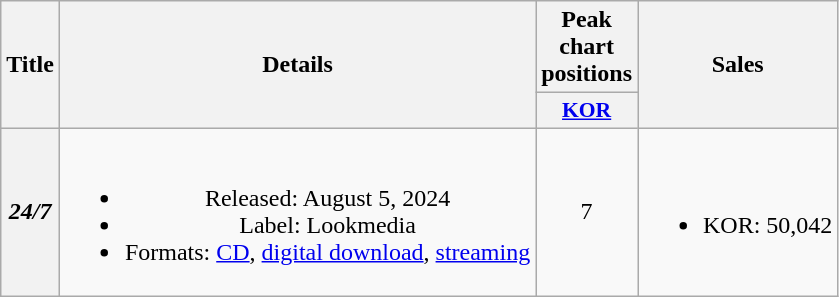<table class="wikitable plainrowheaders" style="text-align:center">
<tr>
<th scope="col" rowspan="2">Title</th>
<th scope="col" rowspan="2">Details</th>
<th scope="col" colspan="1">Peak chart positions</th>
<th scope="col" rowspan="2">Sales</th>
</tr>
<tr>
<th scope="col" style="width:3em;font-size:90%"><a href='#'>KOR</a><br></th>
</tr>
<tr>
<th scope="row"><em>24/7</em></th>
<td><br><ul><li>Released: August 5, 2024</li><li>Label: Lookmedia</li><li>Formats: <a href='#'>CD</a>, <a href='#'>digital download</a>, <a href='#'>streaming</a></li></ul></td>
<td>7</td>
<td><br><ul><li>KOR: 50,042</li></ul></td>
</tr>
</table>
